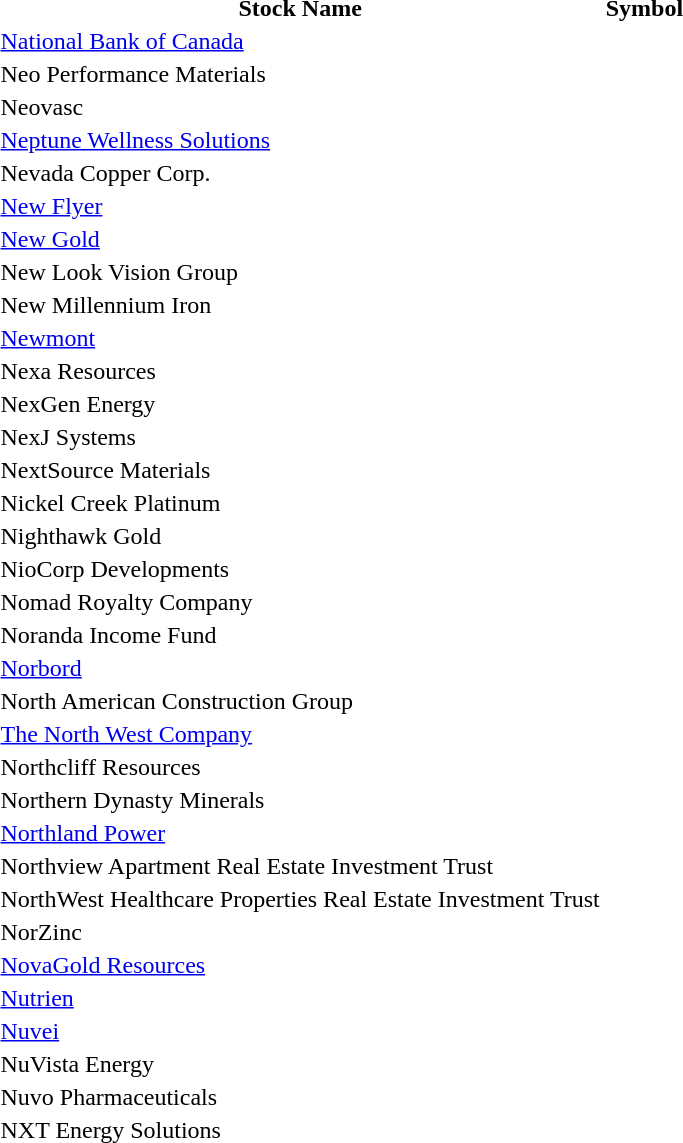<table style="background:transparent;">
<tr>
<th>Stock Name</th>
<th>Symbol</th>
</tr>
<tr --->
<td><a href='#'>National Bank of Canada</a></td>
<td></td>
</tr>
<tr --->
<td>Neo Performance Materials</td>
<td></td>
</tr>
<tr --->
<td>Neovasc</td>
<td></td>
</tr>
<tr --->
<td><a href='#'>Neptune Wellness Solutions</a></td>
<td></td>
</tr>
<tr --->
<td>Nevada Copper Corp.</td>
<td></td>
</tr>
<tr --->
<td><a href='#'>New Flyer</a></td>
<td></td>
</tr>
<tr --->
<td><a href='#'>New Gold</a></td>
<td></td>
</tr>
<tr --->
<td>New Look Vision Group</td>
<td></td>
</tr>
<tr --->
<td>New Millennium Iron</td>
<td></td>
</tr>
<tr --->
<td><a href='#'>Newmont</a></td>
<td></td>
</tr>
<tr --->
<td>Nexa Resources</td>
<td></td>
</tr>
<tr>
<td>NexGen Energy</td>
<td></td>
</tr>
<tr --->
<td>NexJ Systems</td>
<td></td>
</tr>
<tr>
<td>NextSource Materials</td>
<td></td>
</tr>
<tr --->
<td>Nickel Creek Platinum</td>
<td></td>
</tr>
<tr>
<td>Nighthawk Gold</td>
<td></td>
</tr>
<tr --->
<td>NioCorp Developments</td>
<td></td>
</tr>
<tr --->
<td>Nomad Royalty Company</td>
<td></td>
</tr>
<tr --->
<td>Noranda Income Fund</td>
<td></td>
</tr>
<tr --->
<td><a href='#'>Norbord</a></td>
<td></td>
</tr>
<tr --->
<td>North American Construction Group</td>
<td></td>
</tr>
<tr --->
<td><a href='#'>The North West Company</a></td>
<td></td>
</tr>
<tr --->
<td>Northcliff Resources</td>
<td></td>
</tr>
<tr --->
<td>Northern Dynasty Minerals</td>
<td></td>
</tr>
<tr --->
<td><a href='#'>Northland Power</a></td>
<td></td>
</tr>
<tr>
<td>Northview Apartment Real Estate Investment Trust</td>
<td></td>
</tr>
<tr --->
<td>NorthWest Healthcare Properties Real Estate Investment Trust</td>
<td></td>
</tr>
<tr --->
<td>NorZinc</td>
<td></td>
</tr>
<tr --->
<td><a href='#'>NovaGold Resources</a></td>
<td></td>
</tr>
<tr --->
<td><a href='#'>Nutrien</a></td>
<td></td>
</tr>
<tr --->
<td><a href='#'>Nuvei</a></td>
<td></td>
</tr>
<tr>
<td>NuVista Energy</td>
<td></td>
</tr>
<tr --->
<td>Nuvo Pharmaceuticals</td>
<td></td>
</tr>
<tr>
<td>NXT Energy Solutions</td>
<td></td>
</tr>
<tr --->
</tr>
</table>
